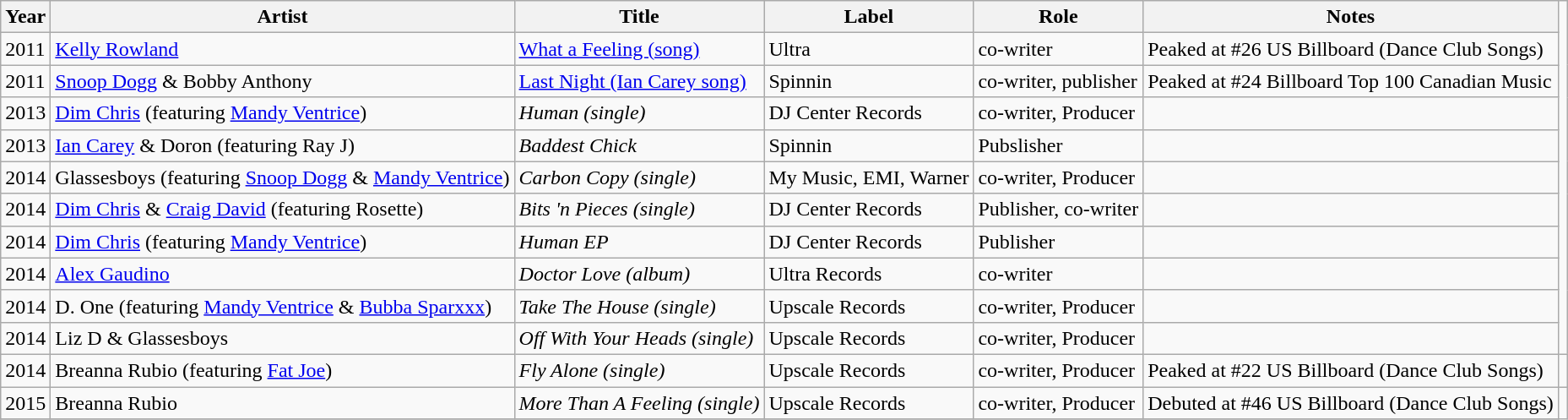<table class="wikitable sortable">
<tr>
<th>Year</th>
<th>Artist</th>
<th>Title</th>
<th>Label</th>
<th>Role</th>
<th>Notes</th>
</tr>
<tr>
<td>2011</td>
<td><a href='#'>Kelly Rowland</a></td>
<td><a href='#'>What a Feeling (song)</a></td>
<td>Ultra</td>
<td>co-writer</td>
<td>Peaked at #26 US Billboard (Dance Club Songs)</td>
</tr>
<tr>
<td>2011</td>
<td><a href='#'>Snoop Dogg</a> & Bobby Anthony</td>
<td><a href='#'>Last Night (Ian Carey song)</a></td>
<td>Spinnin</td>
<td>co-writer, publisher</td>
<td>Peaked at #24 Billboard Top 100 Canadian Music</td>
</tr>
<tr>
<td>2013</td>
<td><a href='#'>Dim Chris</a> (featuring <a href='#'>Mandy Ventrice</a>)</td>
<td><em>Human (single)</em></td>
<td>DJ Center Records</td>
<td>co-writer, Producer</td>
<td></td>
</tr>
<tr>
<td>2013</td>
<td><a href='#'>Ian Carey</a> & Doron (featuring Ray J)</td>
<td><em>Baddest Chick</em></td>
<td>Spinnin</td>
<td>Pubslisher</td>
<td></td>
</tr>
<tr>
<td>2014</td>
<td>Glassesboys (featuring <a href='#'>Snoop Dogg</a> & <a href='#'>Mandy Ventrice</a>)</td>
<td><em>Carbon Copy (single)</em></td>
<td>My Music, EMI, Warner</td>
<td>co-writer, Producer</td>
<td></td>
</tr>
<tr>
<td>2014</td>
<td><a href='#'>Dim Chris</a> & <a href='#'>Craig David</a> (featuring Rosette)</td>
<td><em>Bits 'n Pieces (single)</em></td>
<td>DJ Center Records</td>
<td>Publisher, co-writer</td>
<td></td>
</tr>
<tr>
<td>2014</td>
<td><a href='#'>Dim Chris</a> (featuring <a href='#'>Mandy Ventrice</a>)</td>
<td><em>Human EP</em></td>
<td>DJ Center Records</td>
<td>Publisher</td>
<td></td>
</tr>
<tr>
<td>2014</td>
<td><a href='#'>Alex Gaudino</a></td>
<td><em>Doctor Love (album)</em></td>
<td>Ultra Records</td>
<td>co-writer</td>
<td></td>
</tr>
<tr>
<td>2014</td>
<td>D. One (featuring <a href='#'>Mandy Ventrice</a> & <a href='#'>Bubba Sparxxx</a>)</td>
<td><em>Take The House (single)</em></td>
<td>Upscale Records</td>
<td>co-writer, Producer</td>
<td></td>
</tr>
<tr>
<td>2014</td>
<td>Liz D & Glassesboys</td>
<td><em>Off With Your Heads (single)</em></td>
<td>Upscale Records</td>
<td>co-writer, Producer</td>
<td></td>
</tr>
<tr>
<td>2014</td>
<td>Breanna Rubio (featuring <a href='#'>Fat Joe</a>)</td>
<td><em>Fly Alone (single)</em></td>
<td>Upscale Records</td>
<td>co-writer, Producer</td>
<td>Peaked at #22 US Billboard (Dance Club Songs)</td>
<td></td>
</tr>
<tr>
<td>2015</td>
<td>Breanna Rubio</td>
<td><em>More Than A Feeling (single)</em></td>
<td>Upscale Records</td>
<td>co-writer, Producer</td>
<td>Debuted at #46 US Billboard (Dance Club Songs)</td>
</tr>
<tr>
</tr>
</table>
